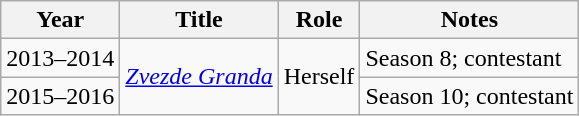<table class="wikitable">
<tr>
<th>Year</th>
<th>Title</th>
<th>Role</th>
<th>Notes</th>
</tr>
<tr>
<td>2013–2014</td>
<td rowspan="2"><em><a href='#'>Zvezde Granda</a></em></td>
<td rowspan="2">Herself</td>
<td>Season 8; contestant</td>
</tr>
<tr>
<td>2015–2016</td>
<td>Season 10; contestant</td>
</tr>
</table>
